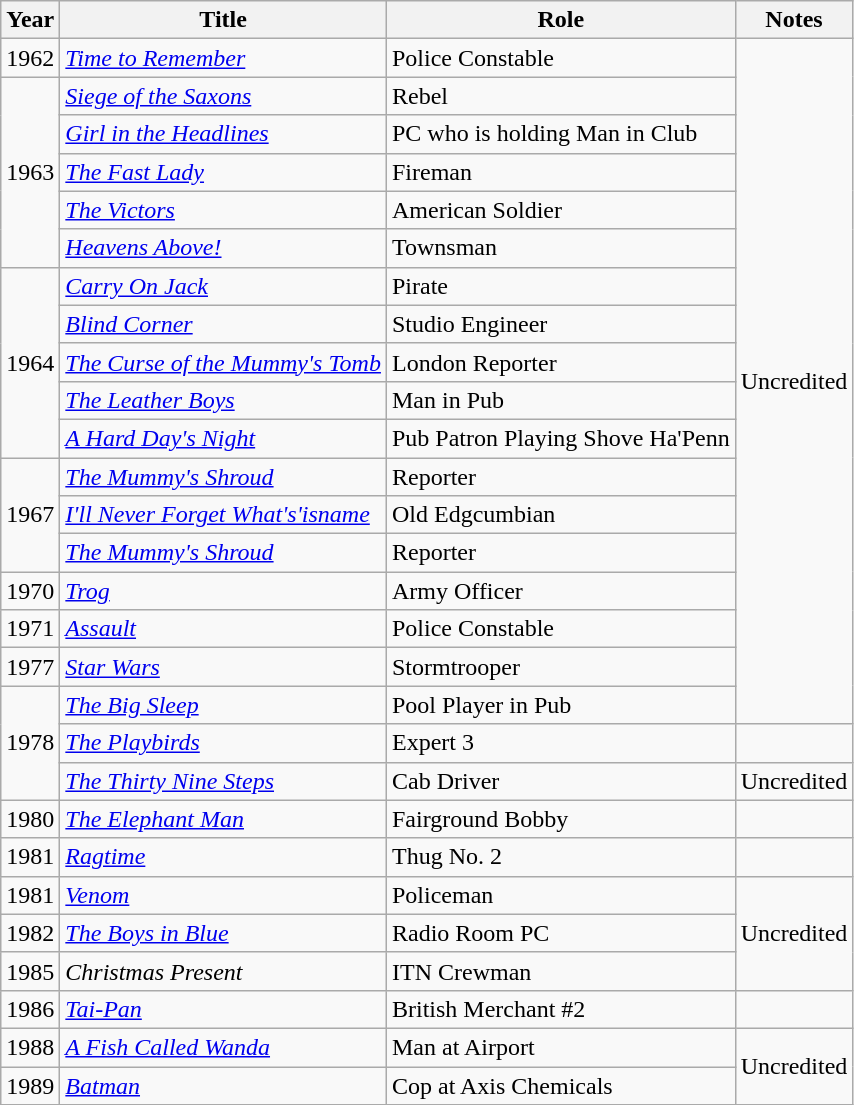<table class="wikitable">
<tr>
<th>Year</th>
<th>Title</th>
<th>Role</th>
<th>Notes</th>
</tr>
<tr>
<td>1962</td>
<td><em><a href='#'>Time to Remember</a></em></td>
<td>Police Constable</td>
<td rowspan="18">Uncredited</td>
</tr>
<tr>
<td rowspan="5">1963</td>
<td><em><a href='#'>Siege of the Saxons</a></em></td>
<td>Rebel</td>
</tr>
<tr>
<td><em><a href='#'>Girl in the Headlines</a></em></td>
<td>PC who is holding Man in Club</td>
</tr>
<tr>
<td><em><a href='#'>The Fast Lady</a></em></td>
<td>Fireman</td>
</tr>
<tr>
<td><em><a href='#'>The Victors</a></em></td>
<td>American Soldier</td>
</tr>
<tr>
<td><em><a href='#'>Heavens Above!</a></em></td>
<td>Townsman</td>
</tr>
<tr>
<td rowspan="5">1964</td>
<td><em><a href='#'>Carry On Jack</a></em></td>
<td>Pirate</td>
</tr>
<tr>
<td><em><a href='#'>Blind Corner</a></em></td>
<td>Studio Engineer</td>
</tr>
<tr>
<td><em><a href='#'>The Curse of the Mummy's Tomb</a></em></td>
<td>London Reporter</td>
</tr>
<tr>
<td><em><a href='#'>The Leather Boys</a></em></td>
<td>Man in Pub</td>
</tr>
<tr>
<td><em><a href='#'>A Hard Day's Night</a></em></td>
<td>Pub Patron Playing Shove Ha'Penn</td>
</tr>
<tr>
<td rowspan="3">1967</td>
<td><em><a href='#'>The Mummy's Shroud</a></em></td>
<td>Reporter</td>
</tr>
<tr>
<td><em><a href='#'>I'll Never Forget What's'isname</a></em></td>
<td>Old Edgcumbian</td>
</tr>
<tr>
<td><em><a href='#'>The Mummy's Shroud</a></em></td>
<td>Reporter</td>
</tr>
<tr>
<td>1970</td>
<td><em><a href='#'>Trog</a></em></td>
<td>Army Officer</td>
</tr>
<tr>
<td>1971</td>
<td><em><a href='#'>Assault</a></em></td>
<td>Police Constable</td>
</tr>
<tr>
<td>1977</td>
<td><em><a href='#'>Star Wars</a></em></td>
<td>Stormtrooper</td>
</tr>
<tr>
<td rowspan="3">1978</td>
<td><em><a href='#'>The Big Sleep</a></em></td>
<td>Pool Player in Pub</td>
</tr>
<tr>
<td><em><a href='#'>The Playbirds</a></em></td>
<td>Expert 3</td>
<td></td>
</tr>
<tr>
<td><em><a href='#'>The Thirty Nine Steps</a></em></td>
<td>Cab Driver</td>
<td>Uncredited</td>
</tr>
<tr>
<td>1980</td>
<td><em><a href='#'>The Elephant Man</a></em></td>
<td>Fairground Bobby</td>
<td></td>
</tr>
<tr>
<td>1981</td>
<td><em><a href='#'>Ragtime</a></em></td>
<td>Thug No. 2</td>
<td></td>
</tr>
<tr>
<td>1981</td>
<td><em><a href='#'>Venom</a></em></td>
<td>Policeman</td>
<td rowspan="3">Uncredited</td>
</tr>
<tr>
<td>1982</td>
<td><em><a href='#'>The Boys in Blue</a></em></td>
<td>Radio Room PC</td>
</tr>
<tr>
<td>1985</td>
<td><em>Christmas Present</em></td>
<td>ITN Crewman</td>
</tr>
<tr>
<td>1986</td>
<td><em><a href='#'>Tai-Pan</a></em></td>
<td>British Merchant #2</td>
<td></td>
</tr>
<tr>
<td>1988</td>
<td><em><a href='#'>A Fish Called Wanda</a></em></td>
<td>Man at Airport</td>
<td rowspan="2">Uncredited</td>
</tr>
<tr>
<td>1989</td>
<td><em><a href='#'>Batman</a></em></td>
<td>Cop at Axis Chemicals</td>
</tr>
</table>
